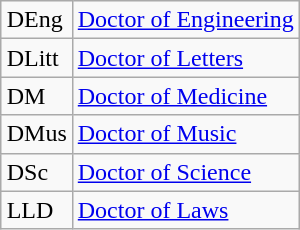<table class="wikitable" align="right">
<tr>
<td>DEng</td>
<td><a href='#'>Doctor of Engineering</a></td>
</tr>
<tr>
<td>DLitt</td>
<td><a href='#'>Doctor of Letters</a></td>
</tr>
<tr>
<td>DM</td>
<td><a href='#'>Doctor of Medicine</a></td>
</tr>
<tr>
<td>DMus</td>
<td><a href='#'>Doctor of Music</a></td>
</tr>
<tr>
<td>DSc</td>
<td><a href='#'>Doctor of Science</a></td>
</tr>
<tr>
<td>LLD</td>
<td><a href='#'>Doctor of Laws</a></td>
</tr>
</table>
